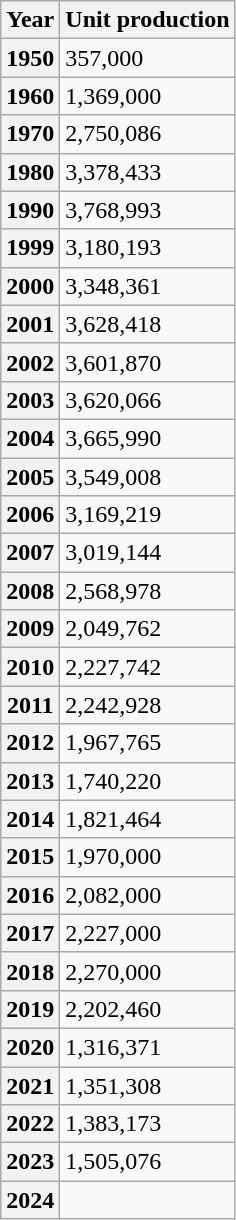<table class="wikitable" style="text-align:left">
<tr>
<th>Year</th>
<th>Unit production</th>
</tr>
<tr>
<th>1950</th>
<td>357,000</td>
</tr>
<tr>
<th>1960</th>
<td>1,369,000</td>
</tr>
<tr>
<th>1970</th>
<td>2,750,086</td>
</tr>
<tr>
<th>1980</th>
<td>3,378,433</td>
</tr>
<tr>
<th>1990</th>
<td>3,768,993</td>
</tr>
<tr>
<th>1999</th>
<td>3,180,193</td>
</tr>
<tr>
<th>2000</th>
<td>3,348,361</td>
</tr>
<tr>
<th>2001</th>
<td>3,628,418</td>
</tr>
<tr>
<th>2002</th>
<td>3,601,870</td>
</tr>
<tr>
<th>2003</th>
<td>3,620,066</td>
</tr>
<tr>
<th>2004</th>
<td>3,665,990</td>
</tr>
<tr>
<th>2005</th>
<td>3,549,008</td>
</tr>
<tr>
<th>2006</th>
<td>3,169,219</td>
</tr>
<tr>
<th>2007</th>
<td>3,019,144</td>
</tr>
<tr>
<th>2008</th>
<td>2,568,978</td>
</tr>
<tr>
<th>2009</th>
<td>2,049,762</td>
</tr>
<tr>
<th>2010</th>
<td>2,227,742</td>
</tr>
<tr>
<th>2011</th>
<td>2,242,928</td>
</tr>
<tr>
<th>2012</th>
<td>1,967,765</td>
</tr>
<tr>
<th>2013</th>
<td>1,740,220</td>
</tr>
<tr>
<th>2014</th>
<td>1,821,464</td>
</tr>
<tr>
<th>2015</th>
<td>1,970,000</td>
</tr>
<tr>
<th>2016</th>
<td>2,082,000</td>
</tr>
<tr>
<th>2017</th>
<td>2,227,000</td>
</tr>
<tr>
<th>2018</th>
<td>2,270,000</td>
</tr>
<tr>
<th>2019</th>
<td>2,202,460</td>
</tr>
<tr>
<th>2020</th>
<td>1,316,371</td>
</tr>
<tr>
<th>2021</th>
<td>1,351,308</td>
</tr>
<tr>
<th>2022</th>
<td>1,383,173</td>
</tr>
<tr>
<th>2023</th>
<td>1,505,076</td>
</tr>
<tr>
<th>2024</th>
<td></td>
</tr>
</table>
